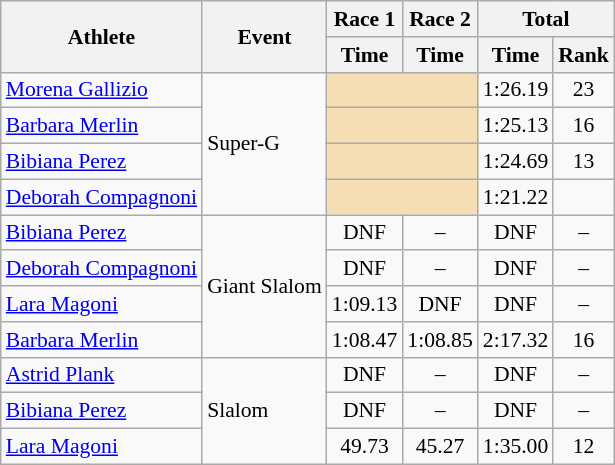<table class="wikitable" style="font-size:90%">
<tr>
<th rowspan="2">Athlete</th>
<th rowspan="2">Event</th>
<th>Race 1</th>
<th>Race 2</th>
<th colspan="2">Total</th>
</tr>
<tr>
<th>Time</th>
<th>Time</th>
<th>Time</th>
<th>Rank</th>
</tr>
<tr>
<td><a href='#'>Morena Gallizio</a></td>
<td rowspan="4">Super-G</td>
<td colspan="2" bgcolor="wheat"></td>
<td align="center">1:26.19</td>
<td align="center">23</td>
</tr>
<tr>
<td><a href='#'>Barbara Merlin</a></td>
<td colspan="2" bgcolor="wheat"></td>
<td align="center">1:25.13</td>
<td align="center">16</td>
</tr>
<tr>
<td><a href='#'>Bibiana Perez</a></td>
<td colspan="2" bgcolor="wheat"></td>
<td align="center">1:24.69</td>
<td align="center">13</td>
</tr>
<tr>
<td><a href='#'>Deborah Compagnoni</a></td>
<td colspan="2" bgcolor="wheat"></td>
<td align="center">1:21.22</td>
<td align="center"></td>
</tr>
<tr>
<td><a href='#'>Bibiana Perez</a></td>
<td rowspan="4">Giant Slalom</td>
<td align="center">DNF</td>
<td align="center">–</td>
<td align="center">DNF</td>
<td align="center">–</td>
</tr>
<tr>
<td><a href='#'>Deborah Compagnoni</a></td>
<td align="center">DNF</td>
<td align="center">–</td>
<td align="center">DNF</td>
<td align="center">–</td>
</tr>
<tr>
<td><a href='#'>Lara Magoni</a></td>
<td align="center">1:09.13</td>
<td align="center">DNF</td>
<td align="center">DNF</td>
<td align="center">–</td>
</tr>
<tr>
<td><a href='#'>Barbara Merlin</a></td>
<td align="center">1:08.47</td>
<td align="center">1:08.85</td>
<td align="center">2:17.32</td>
<td align="center">16</td>
</tr>
<tr>
<td><a href='#'>Astrid Plank</a></td>
<td rowspan="3">Slalom</td>
<td align="center">DNF</td>
<td align="center">–</td>
<td align="center">DNF</td>
<td align="center">–</td>
</tr>
<tr>
<td><a href='#'>Bibiana Perez</a></td>
<td align="center">DNF</td>
<td align="center">–</td>
<td align="center">DNF</td>
<td align="center">–</td>
</tr>
<tr>
<td><a href='#'>Lara Magoni</a></td>
<td align="center">49.73</td>
<td align="center">45.27</td>
<td align="center">1:35.00</td>
<td align="center">12</td>
</tr>
</table>
